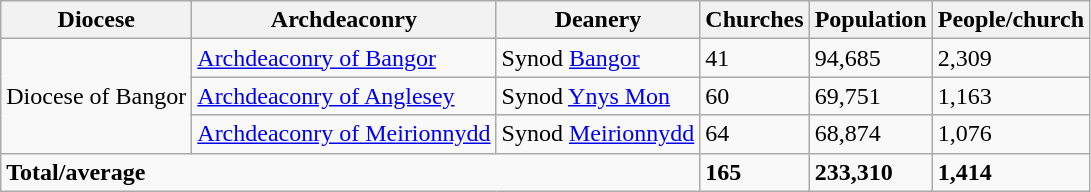<table class="wikitable">
<tr>
<th>Diocese</th>
<th>Archdeaconry</th>
<th>Deanery</th>
<th>Churches</th>
<th>Population</th>
<th>People/church</th>
</tr>
<tr>
<td rowspan="3">Diocese of Bangor</td>
<td><a href='#'>Archdeaconry of Bangor</a></td>
<td>Synod <a href='#'>Bangor</a></td>
<td>41</td>
<td>94,685</td>
<td>2,309</td>
</tr>
<tr>
<td><a href='#'>Archdeaconry of Anglesey</a></td>
<td>Synod <a href='#'>Ynys Mon</a></td>
<td>60</td>
<td>69,751</td>
<td>1,163</td>
</tr>
<tr>
<td><a href='#'>Archdeaconry of Meirionnydd</a></td>
<td>Synod <a href='#'>Meirionnydd</a></td>
<td>64</td>
<td>68,874</td>
<td>1,076</td>
</tr>
<tr>
<td colspan="3"><strong>Total/average</strong></td>
<td><strong>165</strong></td>
<td><strong>233,310</strong></td>
<td><strong>1,414</strong></td>
</tr>
</table>
